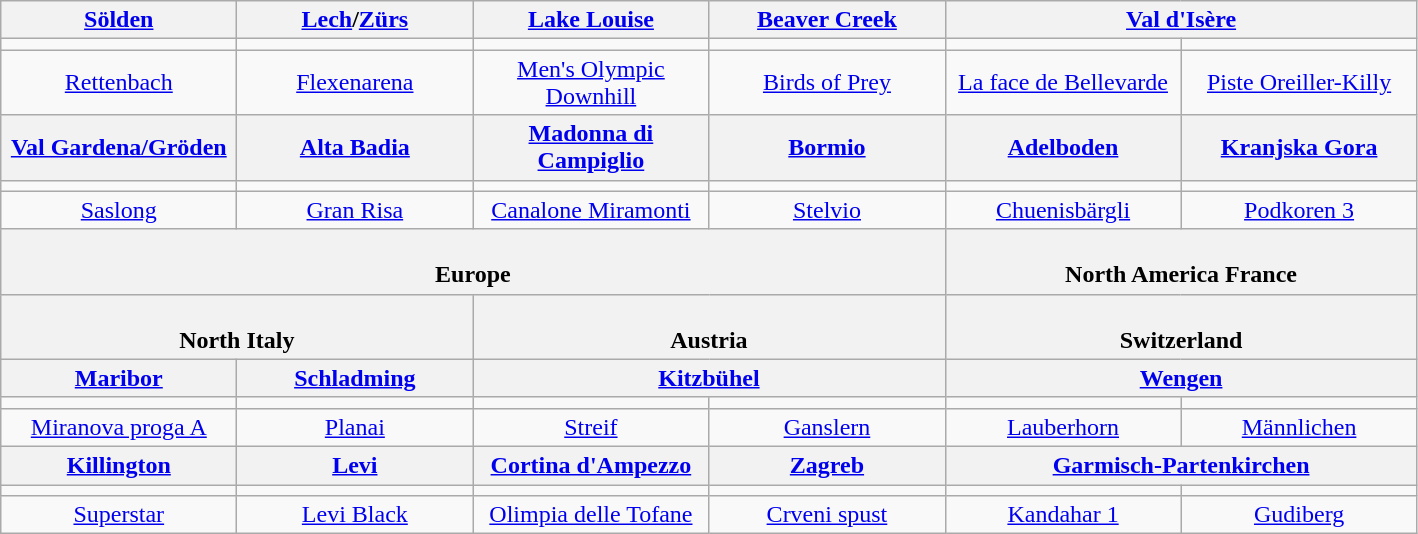<table class="wikitable" style="text-align:center">
<tr>
<th width=150> <a href='#'>Sölden</a></th>
<th width=150> <a href='#'>Lech</a>/<a href='#'>Zürs</a></th>
<th width=150> <a href='#'>Lake Louise</a></th>
<th width=150> <a href='#'>Beaver Creek</a></th>
<th colspan=2 width=300> <a href='#'>Val d'Isère</a></th>
</tr>
<tr>
<td></td>
<td></td>
<td></td>
<td></td>
<td></td>
<td></td>
</tr>
<tr>
<td><a href='#'>Rettenbach</a></td>
<td><a href='#'>Flexenarena</a></td>
<td><a href='#'>Men's Olympic Downhill</a></td>
<td><a href='#'>Birds of Prey</a></td>
<td><a href='#'>La face de Bellevarde</a></td>
<td><a href='#'>Piste Oreiller-Killy</a></td>
</tr>
<tr>
<th width=150> <a href='#'>Val Gardena/Gröden</a></th>
<th width=150> <a href='#'>Alta Badia</a></th>
<th width=150> <a href='#'>Madonna di Campiglio</a></th>
<th width=150> <a href='#'>Bormio</a></th>
<th width=150> <a href='#'>Adelboden</a></th>
<th width=150> <a href='#'>Kranjska Gora</a></th>
</tr>
<tr>
<td></td>
<td></td>
<td></td>
<td></td>
<td></td>
<td></td>
</tr>
<tr>
<td><a href='#'>Saslong</a></td>
<td><a href='#'>Gran Risa</a></td>
<td><a href='#'>Canalone Miramonti</a></td>
<td><a href='#'>Stelvio</a></td>
<td><a href='#'>Chuenisbärgli</a></td>
<td><a href='#'>Podkoren 3</a></td>
</tr>
<tr>
<th colspan="4"><br>Europe
</th>
<th colspan="2"><br>North America

France
</th>
</tr>
<tr>
<th colspan="2"><br>North Italy
</th>
<th colspan="2"><br>Austria
</th>
<th colspan="2"><br>Switzerland
</th>
</tr>
<tr>
<th width=150> <a href='#'>Maribor</a></th>
<th width=150> <a href='#'>Schladming</a></th>
<th width=300 colspan=2> <a href='#'>Kitzbühel</a></th>
<th width=300 colspan=2> <a href='#'>Wengen</a></th>
</tr>
<tr>
<td></td>
<td></td>
<td></td>
<td></td>
<td></td>
<td></td>
</tr>
<tr>
<td><a href='#'>Miranova proga A</a></td>
<td><a href='#'>Planai</a></td>
<td><a href='#'>Streif</a></td>
<td><a href='#'>Ganslern</a></td>
<td><a href='#'>Lauberhorn</a></td>
<td><a href='#'>Männlichen</a></td>
</tr>
<tr>
<th width=150> <a href='#'>Killington</a></th>
<th width=150> <a href='#'>Levi</a></th>
<th width=150> <a href='#'>Cortina d'Ampezzo</a></th>
<th width=150> <a href='#'>Zagreb</a></th>
<th width=300 colspan=2> <a href='#'>Garmisch-Partenkirchen</a></th>
</tr>
<tr>
<td></td>
<td></td>
<td></td>
<td></td>
<td></td>
<td></td>
</tr>
<tr>
<td><a href='#'>Superstar</a></td>
<td><a href='#'>Levi Black</a></td>
<td><a href='#'>Olimpia delle Tofane</a></td>
<td><a href='#'>Crveni spust</a></td>
<td><a href='#'>Kandahar 1</a></td>
<td><a href='#'>Gudiberg</a></td>
</tr>
</table>
